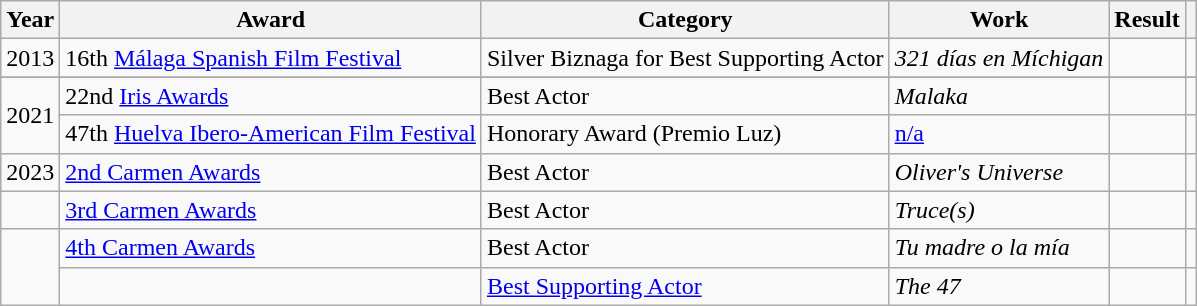<table class="wikitable sortable plainrowheaders">
<tr>
<th>Year</th>
<th>Award</th>
<th>Category</th>
<th>Work</th>
<th>Result</th>
<th scope="col" class="unsortable"></th>
</tr>
<tr>
<td align = "center">2013</td>
<td>16th <a href='#'>Málaga Spanish Film Festival</a></td>
<td>Silver Biznaga for Best Supporting Actor</td>
<td><em>321 días en Míchigan</em></td>
<td></td>
<td align = "center"></td>
</tr>
<tr>
</tr>
<tr>
<td rowspan = "2" align = "center">2021</td>
<td>22nd <a href='#'>Iris Awards</a></td>
<td>Best Actor</td>
<td><em>Malaka</em></td>
<td></td>
<td align = "center"></td>
</tr>
<tr>
<td>47th <a href='#'>Huelva Ibero-American Film Festival</a></td>
<td>Honorary Award (Premio Luz)</td>
<td><a href='#'>n/a</a></td>
<td></td>
<td align = "center"></td>
</tr>
<tr>
<td align = "center">2023</td>
<td><a href='#'>2nd Carmen Awards</a></td>
<td>Best Actor</td>
<td><em>Oliver's Universe</em></td>
<td></td>
<td align = "center"></td>
</tr>
<tr>
<td></td>
<td><a href='#'>3rd Carmen Awards</a></td>
<td>Best Actor</td>
<td><em>Truce(s)</em></td>
<td></td>
<td></td>
</tr>
<tr>
<td rowspan = "2"></td>
<td><a href='#'>4th Carmen Awards</a></td>
<td>Best Actor</td>
<td><em>Tu madre o la mía</em></td>
<td></td>
<td></td>
</tr>
<tr>
<td></td>
<td><a href='#'>Best Supporting Actor</a></td>
<td><em>The 47</em></td>
<td></td>
<td></td>
</tr>
</table>
